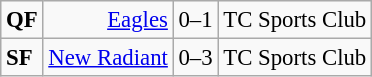<table class="wikitable" style="font-size:95%">
<tr>
<td><strong>QF</strong></td>
<td align=right><a href='#'>Eagles</a></td>
<td>0–1</td>
<td>TC Sports Club</td>
</tr>
<tr>
<td><strong>SF</strong></td>
<td align=right><a href='#'>New Radiant</a></td>
<td>0–3</td>
<td>TC Sports Club</td>
</tr>
</table>
